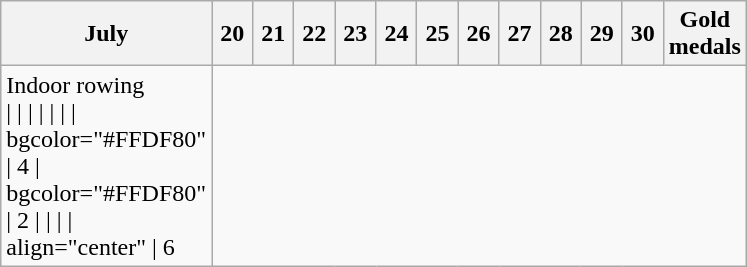<table class="wikitable">
<tr>
<th width="100px">July</th>
<th width="20px">20</th>
<th width="20px">21</th>
<th width="20px">22</th>
<th width="20px">23</th>
<th width="20px">24</th>
<th width="20px">25</th>
<th width="20px">26</th>
<th width="20px">27</th>
<th width="20px">28</th>
<th width="20px">29</th>
<th width="20px">30</th>
<th width="25px">Gold medals</th>
</tr>
<tr style="text-align:center;">
<td align="left">Indoor rowing<br>|
| 
|
| 
| 
| 
| bgcolor="#FFDF80" | 4
| bgcolor="#FFDF80" | 2
|
|
|
| align="center" | 6</td>
</tr>
</table>
